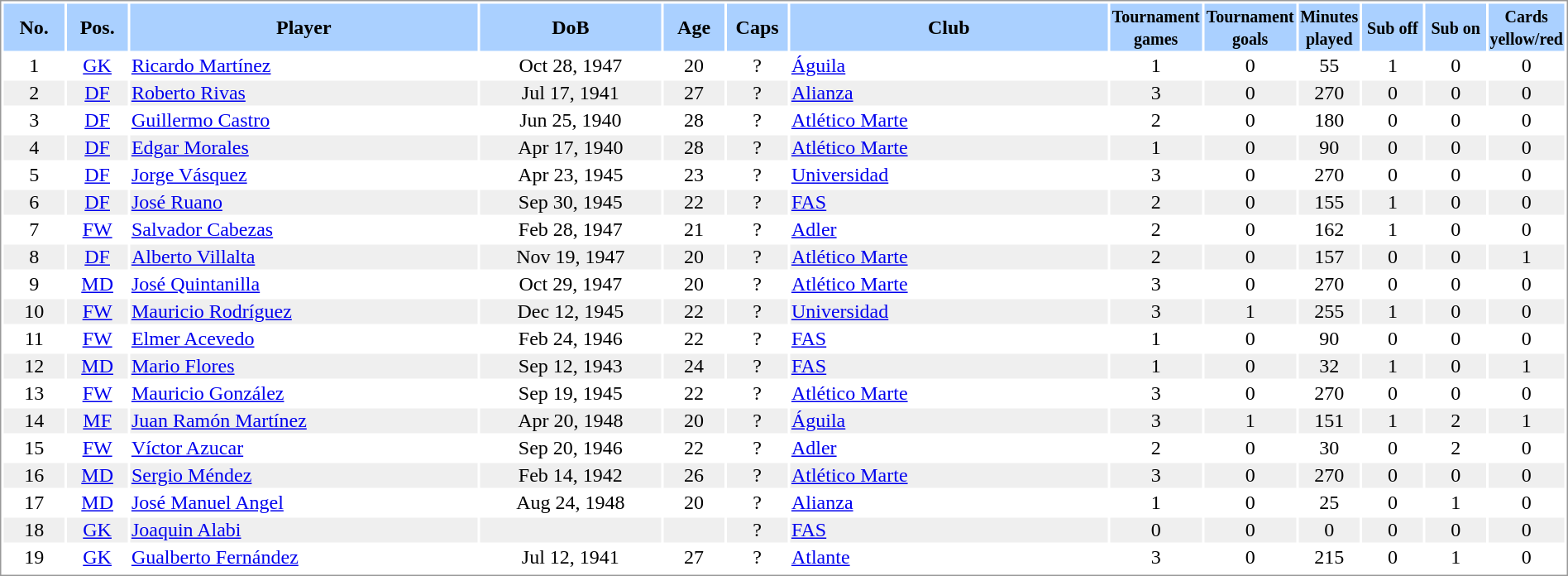<table border="0" width="100%" style="border: 1px solid #999; background-color:white; text-align:center">
<tr align="center" bgcolor="#AAD0FF">
<th width=4%>No.</th>
<th width=4%>Pos.</th>
<th width=23%>Player</th>
<th width=12%>DoB</th>
<th width=4%>Age</th>
<th width=4%>Caps</th>
<th width=21%>Club</th>
<th width=6%><small>Tournament<br>games</small></th>
<th width=6%><small>Tournament<br>goals</small></th>
<th width=4%><small>Minutes<br>played</small></th>
<th width=4%><small>Sub off</small></th>
<th width=4%><small>Sub on</small></th>
<th width=4%><small>Cards<br>yellow/red</small></th>
</tr>
<tr>
<td>1</td>
<td><a href='#'>GK</a></td>
<td align="left"><a href='#'>Ricardo Martínez</a></td>
<td>Oct 28, 1947</td>
<td>20</td>
<td>?</td>
<td align="left"> <a href='#'>Águila</a></td>
<td>1</td>
<td>0</td>
<td>55</td>
<td>1</td>
<td>0</td>
<td>0</td>
</tr>
<tr bgcolor="#EFEFEF">
<td>2</td>
<td><a href='#'>DF</a></td>
<td align="left"><a href='#'>Roberto Rivas</a></td>
<td>Jul 17, 1941</td>
<td>27</td>
<td>?</td>
<td align="left"> <a href='#'>Alianza</a></td>
<td>3</td>
<td>0</td>
<td>270</td>
<td>0</td>
<td>0</td>
<td>0</td>
</tr>
<tr>
<td>3</td>
<td><a href='#'>DF</a></td>
<td align="left"><a href='#'>Guillermo Castro</a></td>
<td>Jun 25, 1940</td>
<td>28</td>
<td>?</td>
<td align="left"> <a href='#'>Atlético Marte</a></td>
<td>2</td>
<td>0</td>
<td>180</td>
<td>0</td>
<td>0</td>
<td>0</td>
</tr>
<tr bgcolor="#EFEFEF">
<td>4</td>
<td><a href='#'>DF</a></td>
<td align="left"><a href='#'>Edgar Morales</a></td>
<td>Apr 17, 1940</td>
<td>28</td>
<td>?</td>
<td align="left"> <a href='#'>Atlético Marte</a></td>
<td>1</td>
<td>0</td>
<td>90</td>
<td>0</td>
<td>0</td>
<td>0</td>
</tr>
<tr>
<td>5</td>
<td><a href='#'>DF</a></td>
<td align="left"><a href='#'>Jorge Vásquez</a></td>
<td>Apr 23, 1945</td>
<td>23</td>
<td>?</td>
<td align="left"> <a href='#'>Universidad</a></td>
<td>3</td>
<td>0</td>
<td>270</td>
<td>0</td>
<td>0</td>
<td>0</td>
</tr>
<tr bgcolor="#EFEFEF">
<td>6</td>
<td><a href='#'>DF</a></td>
<td align="left"><a href='#'>José Ruano</a></td>
<td>Sep 30, 1945</td>
<td>22</td>
<td>?</td>
<td align="left"> <a href='#'>FAS</a></td>
<td>2</td>
<td>0</td>
<td>155</td>
<td>1</td>
<td>0</td>
<td>0</td>
</tr>
<tr>
<td>7</td>
<td><a href='#'>FW</a></td>
<td align="left"><a href='#'>Salvador Cabezas</a></td>
<td>Feb 28, 1947</td>
<td>21</td>
<td>?</td>
<td align="left"> <a href='#'>Adler</a></td>
<td>2</td>
<td>0</td>
<td>162</td>
<td>1</td>
<td>0</td>
<td>0</td>
</tr>
<tr bgcolor="#EFEFEF">
<td>8</td>
<td><a href='#'>DF</a></td>
<td align="left"><a href='#'>Alberto Villalta</a></td>
<td>Nov 19, 1947</td>
<td>20</td>
<td>?</td>
<td align="left"> <a href='#'>Atlético Marte</a></td>
<td>2</td>
<td>0</td>
<td>157</td>
<td>0</td>
<td>0</td>
<td>1</td>
</tr>
<tr>
<td>9</td>
<td><a href='#'>MD</a></td>
<td align="left"><a href='#'>José Quintanilla</a></td>
<td>Oct 29, 1947</td>
<td>20</td>
<td>?</td>
<td align="left"> <a href='#'>Atlético Marte</a></td>
<td>3</td>
<td>0</td>
<td>270</td>
<td>0</td>
<td>0</td>
<td>0</td>
</tr>
<tr bgcolor="#EFEFEF">
<td>10</td>
<td><a href='#'>FW</a></td>
<td align="left"><a href='#'>Mauricio Rodríguez</a></td>
<td>Dec 12, 1945</td>
<td>22</td>
<td>?</td>
<td align="left"> <a href='#'>Universidad</a></td>
<td>3</td>
<td>1</td>
<td>255</td>
<td>1</td>
<td>0</td>
<td>0</td>
</tr>
<tr>
<td>11</td>
<td><a href='#'>FW</a></td>
<td align="left"><a href='#'>Elmer Acevedo</a></td>
<td>Feb 24, 1946</td>
<td>22</td>
<td>?</td>
<td align="left"> <a href='#'>FAS</a></td>
<td>1</td>
<td>0</td>
<td>90</td>
<td>0</td>
<td>0</td>
<td>0</td>
</tr>
<tr bgcolor="#EFEFEF">
<td>12</td>
<td><a href='#'>MD</a></td>
<td align="left"><a href='#'>Mario Flores</a></td>
<td>Sep 12, 1943</td>
<td>24</td>
<td>?</td>
<td align="left"> <a href='#'>FAS</a></td>
<td>1</td>
<td>0</td>
<td>32</td>
<td>1</td>
<td>0</td>
<td>1</td>
</tr>
<tr>
<td>13</td>
<td><a href='#'>FW</a></td>
<td align="left"><a href='#'>Mauricio González</a></td>
<td>Sep 19, 1945</td>
<td>22</td>
<td>?</td>
<td align="left"> <a href='#'>Atlético Marte</a></td>
<td>3</td>
<td>0</td>
<td>270</td>
<td>0</td>
<td>0</td>
<td>0</td>
</tr>
<tr bgcolor="#EFEFEF">
<td>14</td>
<td><a href='#'>MF</a></td>
<td align="left"><a href='#'>Juan Ramón Martínez</a></td>
<td>Apr 20, 1948</td>
<td>20</td>
<td>?</td>
<td align="left"> <a href='#'>Águila</a></td>
<td>3</td>
<td>1</td>
<td>151</td>
<td>1</td>
<td>2</td>
<td>1</td>
</tr>
<tr>
<td>15</td>
<td><a href='#'>FW</a></td>
<td align="left"><a href='#'>Víctor Azucar</a></td>
<td>Sep 20, 1946</td>
<td>22</td>
<td>?</td>
<td align="left"> <a href='#'>Adler</a></td>
<td>2</td>
<td>0</td>
<td>30</td>
<td>0</td>
<td>2</td>
<td>0</td>
</tr>
<tr bgcolor="#EFEFEF">
<td>16</td>
<td><a href='#'>MD</a></td>
<td align="left"><a href='#'>Sergio Méndez</a></td>
<td>Feb 14, 1942</td>
<td>26</td>
<td>?</td>
<td align="left"> <a href='#'>Atlético Marte</a></td>
<td>3</td>
<td>0</td>
<td>270</td>
<td>0</td>
<td>0</td>
<td>0</td>
</tr>
<tr>
<td>17</td>
<td><a href='#'>MD</a></td>
<td align="left"><a href='#'>José Manuel Angel</a></td>
<td>Aug 24, 1948</td>
<td>20</td>
<td>?</td>
<td align="left"> <a href='#'>Alianza</a></td>
<td>1</td>
<td>0</td>
<td>25</td>
<td>0</td>
<td>1</td>
<td>0</td>
</tr>
<tr bgcolor="#EFEFEF">
<td>18</td>
<td><a href='#'>GK</a></td>
<td align="left"><a href='#'>Joaquin Alabi</a></td>
<td></td>
<td></td>
<td>?</td>
<td align="left"> <a href='#'>FAS</a></td>
<td>0</td>
<td>0</td>
<td>0</td>
<td>0</td>
<td>0</td>
<td>0</td>
</tr>
<tr>
<td>19</td>
<td><a href='#'>GK</a></td>
<td align="left"><a href='#'>Gualberto Fernández</a></td>
<td>Jul 12, 1941</td>
<td>27</td>
<td>?</td>
<td align="left"> <a href='#'>Atlante</a></td>
<td>3</td>
<td>0</td>
<td>215</td>
<td>0</td>
<td>1</td>
<td>0</td>
</tr>
<tr>
</tr>
</table>
